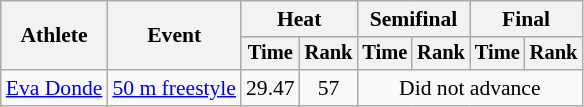<table class=wikitable style="font-size:90%">
<tr>
<th rowspan="2">Athlete</th>
<th rowspan="2">Event</th>
<th colspan="2">Heat</th>
<th colspan="2">Semifinal</th>
<th colspan="2">Final</th>
</tr>
<tr style="font-size:95%">
<th>Time</th>
<th>Rank</th>
<th>Time</th>
<th>Rank</th>
<th>Time</th>
<th>Rank</th>
</tr>
<tr align=center>
<td align=left><a href='#'>Eva Donde</a></td>
<td align=left><a href='#'>50 m freestyle</a></td>
<td>29.47</td>
<td>57</td>
<td colspan=4>Did not advance</td>
</tr>
</table>
